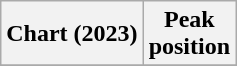<table class="wikitable sortable plainrowheaders" style="text-align:center;">
<tr>
<th scope="col">Chart (2023)</th>
<th scope="col">Peak<br>position</th>
</tr>
<tr>
</tr>
</table>
